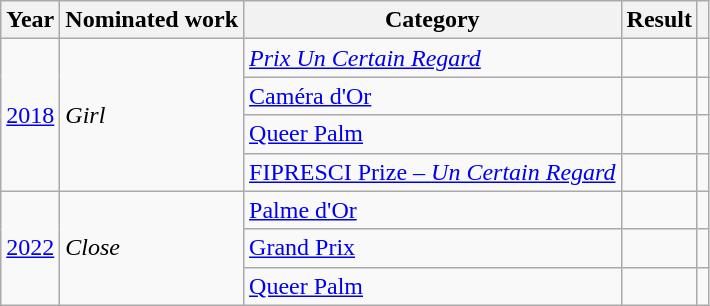<table class="wikitable sortable">
<tr>
<th>Year</th>
<th>Nominated work</th>
<th>Category</th>
<th>Result</th>
<th class="unsortable"></th>
</tr>
<tr>
<td rowspan="4"><a href='#'>2018</a></td>
<td rowspan="4"><em>Girl</em></td>
<td><em><a href='#'>Prix Un Certain Regard</a></em></td>
<td></td>
<td></td>
</tr>
<tr>
<td><a href='#'>Caméra d'Or</a></td>
<td></td>
<td></td>
</tr>
<tr>
<td><a href='#'>Queer Palm</a></td>
<td></td>
<td></td>
</tr>
<tr>
<td><a href='#'>FIPRESCI Prize – <em>Un Certain Regard</em></a></td>
<td></td>
<td></td>
</tr>
<tr>
<td rowspan="3"><a href='#'>2022</a></td>
<td rowspan="3"><em>Close</em></td>
<td><a href='#'>Palme d'Or</a></td>
<td></td>
<td></td>
</tr>
<tr>
<td><a href='#'>Grand Prix</a></td>
<td></td>
<td></td>
</tr>
<tr>
<td><a href='#'>Queer Palm</a></td>
<td></td>
<td></td>
</tr>
</table>
